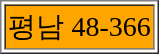<table border="1">
<tr ---- size="40">
<td style="background:orange; font-size: 14pt; font-family: Gill Sans; color: black">평남 48-366</td>
</tr>
</table>
